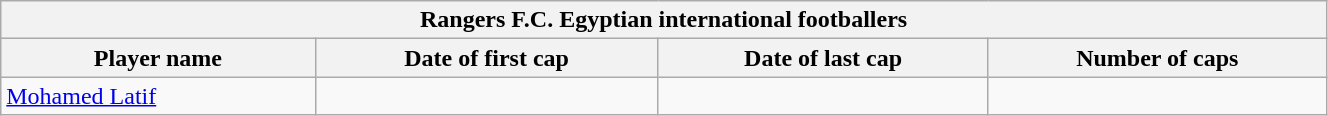<table class="wikitable plainrowheaders" style="width: 70%;">
<tr>
<th colspan=5>Rangers F.C. Egyptian international footballers </th>
</tr>
<tr>
<th scope="col">Player name</th>
<th scope="col">Date of first cap</th>
<th scope="col">Date of last cap</th>
<th scope="col">Number of caps</th>
</tr>
<tr>
<td><a href='#'>Mohamed Latif</a></td>
<td align="center"></td>
<td align="center"></td>
<td align="center"></td>
</tr>
</table>
